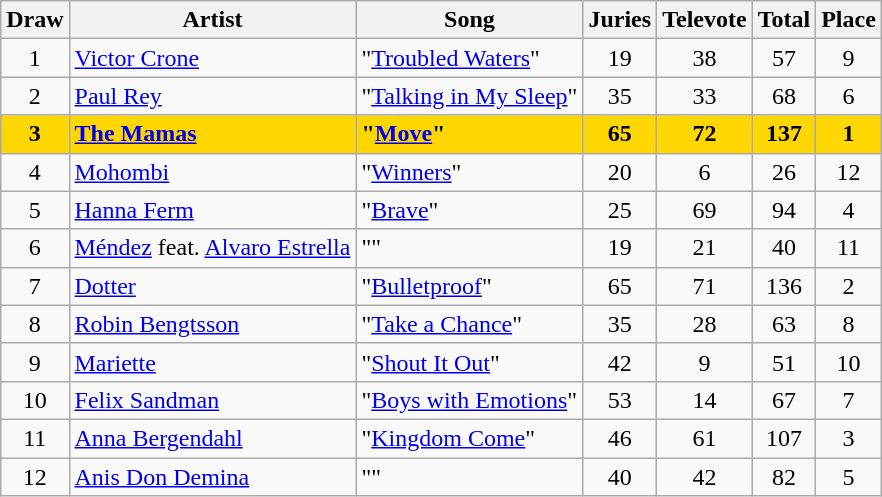<table class="sortable wikitable" style="margin: 1em auto 1em auto; text-align:center;">
<tr>
<th>Draw</th>
<th>Artist</th>
<th>Song</th>
<th>Juries</th>
<th>Televote</th>
<th>Total</th>
<th>Place</th>
</tr>
<tr>
<td>1</td>
<td align="left"><a href='#'>Victor Crone</a></td>
<td align="left">"<a href='#'>Troubled Waters</a>"</td>
<td>19</td>
<td>38</td>
<td>57</td>
<td>9</td>
</tr>
<tr>
<td>2</td>
<td align="left"><a href='#'>Paul Rey</a></td>
<td align="left">"<a href='#'>Talking in My Sleep</a>"</td>
<td>35</td>
<td>33</td>
<td>68</td>
<td>6</td>
</tr>
<tr style="font-weight:bold; background:gold;">
<td>3</td>
<td align="left"><a href='#'>The Mamas</a></td>
<td align="left">"<a href='#'>Move</a>"</td>
<td>65</td>
<td>72</td>
<td>137</td>
<td>1</td>
</tr>
<tr>
<td>4</td>
<td align="left"><a href='#'>Mohombi</a></td>
<td align="left">"<a href='#'>Winners</a>"</td>
<td>20</td>
<td>6</td>
<td>26</td>
<td>12</td>
</tr>
<tr>
<td>5</td>
<td align="left"><a href='#'>Hanna Ferm</a></td>
<td align="left">"<a href='#'>Brave</a>"</td>
<td>25</td>
<td>69</td>
<td>94</td>
<td>4</td>
</tr>
<tr>
<td>6</td>
<td align="left"><a href='#'>Méndez</a> feat. <a href='#'>Alvaro Estrella</a></td>
<td align="left">""</td>
<td>19</td>
<td>21</td>
<td>40</td>
<td>11</td>
</tr>
<tr>
<td>7</td>
<td align="left"><a href='#'>Dotter</a></td>
<td align="left">"<a href='#'>Bulletproof</a>"</td>
<td>65</td>
<td>71</td>
<td>136</td>
<td>2</td>
</tr>
<tr>
<td>8</td>
<td align="left"><a href='#'>Robin Bengtsson</a></td>
<td align="left">"<a href='#'>Take a Chance</a>"</td>
<td>35</td>
<td>28</td>
<td>63</td>
<td>8</td>
</tr>
<tr>
<td>9</td>
<td align="left"><a href='#'>Mariette</a></td>
<td align="left">"<a href='#'>Shout It Out</a>"</td>
<td>42</td>
<td>9</td>
<td>51</td>
<td>10</td>
</tr>
<tr>
<td>10</td>
<td align="left"><a href='#'>Felix Sandman</a></td>
<td align="left">"<a href='#'>Boys with Emotions</a>"</td>
<td>53</td>
<td>14</td>
<td>67</td>
<td>7</td>
</tr>
<tr>
<td>11</td>
<td align="left"><a href='#'>Anna Bergendahl</a></td>
<td align="left">"<a href='#'>Kingdom Come</a>"</td>
<td>46</td>
<td>61</td>
<td>107</td>
<td>3</td>
</tr>
<tr>
<td>12</td>
<td align="left"><a href='#'>Anis Don Demina</a></td>
<td align="left">""</td>
<td>40</td>
<td>42</td>
<td>82</td>
<td>5</td>
</tr>
</table>
